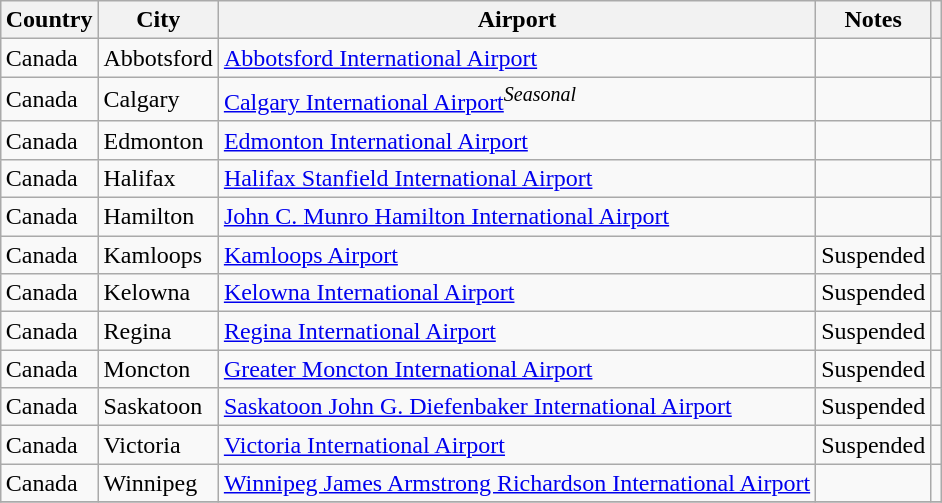<table class="wikitable sortable" style="margin:1em auto;">
<tr>
<th>Country</th>
<th>City</th>
<th>Airport</th>
<th>Notes</th>
<th class="unsortable"></th>
</tr>
<tr>
<td>Canada</td>
<td>Abbotsford</td>
<td><a href='#'>Abbotsford International Airport</a></td>
<td align=center></td>
<td align=center></td>
</tr>
<tr>
<td>Canada</td>
<td>Calgary</td>
<td><a href='#'>Calgary International Airport</a><sup><em>Seasonal</em></sup></td>
<td align=center></td>
<td align=center></td>
</tr>
<tr>
<td>Canada</td>
<td>Edmonton</td>
<td><a href='#'>Edmonton International Airport</a></td>
<td align=center></td>
<td align=center></td>
</tr>
<tr>
<td>Canada</td>
<td>Halifax</td>
<td><a href='#'>Halifax Stanfield International Airport</a></td>
<td align=center></td>
<td align=center></td>
</tr>
<tr>
<td>Canada</td>
<td>Hamilton</td>
<td><a href='#'>John C. Munro Hamilton International Airport</a></td>
<td align=center></td>
<td align=center></td>
</tr>
<tr>
<td>Canada</td>
<td>Kamloops</td>
<td><a href='#'>Kamloops Airport</a></td>
<td>Suspended</td>
<td align=center></td>
</tr>
<tr>
<td>Canada</td>
<td>Kelowna</td>
<td><a href='#'>Kelowna International Airport</a></td>
<td align=center>Suspended</td>
<td align="center"></td>
</tr>
<tr>
<td>Canada</td>
<td>Regina</td>
<td><a href='#'>Regina International Airport</a></td>
<td>Suspended</td>
<td align=center></td>
</tr>
<tr>
<td>Canada</td>
<td>Moncton</td>
<td><a href='#'>Greater Moncton International Airport</a></td>
<td align=center>Suspended</td>
<td align="center"></td>
</tr>
<tr>
<td>Canada</td>
<td>Saskatoon</td>
<td><a href='#'>Saskatoon John G. Diefenbaker International Airport</a></td>
<td>Suspended</td>
<td align=center></td>
</tr>
<tr>
<td>Canada</td>
<td>Victoria</td>
<td><a href='#'>Victoria International Airport</a></td>
<td>Suspended</td>
<td align=center></td>
</tr>
<tr>
<td>Canada</td>
<td>Winnipeg</td>
<td><a href='#'>Winnipeg James Armstrong Richardson International Airport</a></td>
<td align=center></td>
<td align=center></td>
</tr>
<tr>
</tr>
</table>
